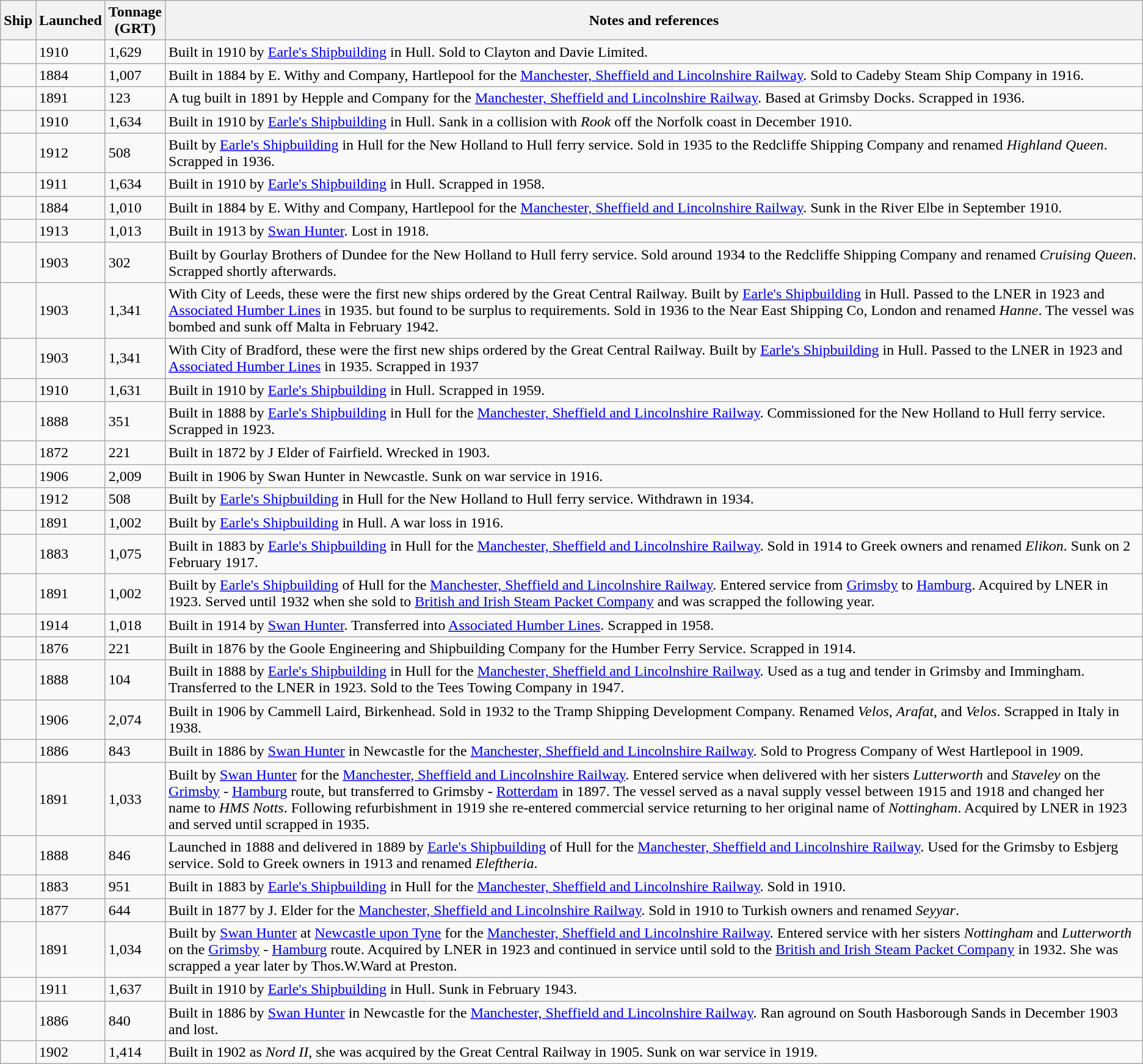<table class="wikitable sortable">
<tr>
<th scope="col">Ship</th>
<th scope="col">Launched</th>
<th scope="col">Tonnage<br>(GRT)</th>
<th scope="col">Notes and references</th>
</tr>
<tr>
<td></td>
<td>1910</td>
<td>1,629</td>
<td>Built in 1910 by <a href='#'>Earle's Shipbuilding</a> in Hull. Sold to Clayton and Davie Limited.</td>
</tr>
<tr>
<td></td>
<td>1884</td>
<td>1,007</td>
<td>Built in 1884 by E. Withy and Company, Hartlepool for the <a href='#'>Manchester, Sheffield and Lincolnshire Railway</a>. Sold to Cadeby Steam Ship Company in 1916.</td>
</tr>
<tr>
<td></td>
<td>1891</td>
<td>123</td>
<td>A tug built in 1891 by Hepple and Company for the <a href='#'>Manchester, Sheffield and Lincolnshire Railway</a>. Based at Grimsby Docks. Scrapped in 1936.</td>
</tr>
<tr>
<td></td>
<td>1910</td>
<td>1,634</td>
<td>Built in 1910 by <a href='#'>Earle's Shipbuilding</a> in Hull. Sank in a collision with <em>Rook</em> off the Norfolk coast in December 1910.</td>
</tr>
<tr>
<td></td>
<td>1912</td>
<td>508</td>
<td>Built by <a href='#'>Earle's Shipbuilding</a> in Hull for the New Holland to Hull ferry service. Sold in 1935 to the Redcliffe Shipping Company and renamed <em>Highland Queen</em>. Scrapped in 1936.</td>
</tr>
<tr>
<td></td>
<td>1911</td>
<td>1,634</td>
<td>Built in 1910 by <a href='#'>Earle's Shipbuilding</a> in Hull. Scrapped in 1958.</td>
</tr>
<tr>
<td></td>
<td>1884</td>
<td>1,010</td>
<td>Built in 1884 by E. Withy and Company, Hartlepool for the <a href='#'>Manchester, Sheffield and Lincolnshire Railway</a>. Sunk in the River Elbe in September 1910.</td>
</tr>
<tr>
<td></td>
<td>1913</td>
<td>1,013</td>
<td>Built in 1913 by <a href='#'>Swan Hunter</a>. Lost in 1918.</td>
</tr>
<tr>
<td></td>
<td>1903</td>
<td>302</td>
<td>Built by Gourlay Brothers of Dundee for the New Holland to Hull ferry service. Sold around 1934 to the Redcliffe Shipping Company and renamed <em>Cruising Queen</em>. Scrapped shortly afterwards.</td>
</tr>
<tr>
<td></td>
<td>1903</td>
<td>1,341</td>
<td>With City of Leeds, these were the first new ships ordered by the Great Central Railway. Built by <a href='#'>Earle's Shipbuilding</a> in Hull. Passed to the LNER in 1923 and <a href='#'>Associated Humber Lines</a> in 1935. but found to be surplus to requirements. Sold in 1936 to the Near East Shipping Co, London and renamed <em>Hanne</em>. The vessel was bombed and sunk off Malta in February 1942.</td>
</tr>
<tr>
<td></td>
<td>1903</td>
<td>1,341</td>
<td>With City of Bradford, these were the first new ships ordered by the Great Central Railway. Built by <a href='#'>Earle's Shipbuilding</a> in Hull. Passed to the LNER in 1923 and <a href='#'>Associated Humber Lines</a> in 1935. Scrapped in 1937</td>
</tr>
<tr>
<td></td>
<td>1910</td>
<td>1,631</td>
<td>Built in 1910 by <a href='#'>Earle's Shipbuilding</a> in Hull. Scrapped in 1959.</td>
</tr>
<tr>
<td></td>
<td>1888</td>
<td>351</td>
<td>Built in 1888 by <a href='#'>Earle's Shipbuilding</a> in Hull for the <a href='#'>Manchester, Sheffield and Lincolnshire Railway</a>. Commissioned for the New Holland to Hull ferry service. Scrapped in 1923.</td>
</tr>
<tr>
<td></td>
<td>1872</td>
<td>221</td>
<td>Built in 1872 by J Elder of Fairfield. Wrecked in 1903.</td>
</tr>
<tr>
<td></td>
<td>1906</td>
<td>2,009</td>
<td>Built in 1906 by Swan Hunter in Newcastle. Sunk on war service in 1916.</td>
</tr>
<tr>
<td></td>
<td>1912</td>
<td>508</td>
<td>Built by <a href='#'>Earle's Shipbuilding</a> in Hull for the New Holland to Hull ferry service. Withdrawn in 1934.</td>
</tr>
<tr>
<td></td>
<td>1891</td>
<td>1,002</td>
<td>Built by <a href='#'>Earle's Shipbuilding</a> in Hull. A war loss in 1916.</td>
</tr>
<tr>
<td></td>
<td>1883</td>
<td>1,075</td>
<td>Built in 1883 by <a href='#'>Earle's Shipbuilding</a> in Hull for the <a href='#'>Manchester, Sheffield and Lincolnshire Railway</a>. Sold in 1914 to Greek owners and renamed <em>Elikon</em>. Sunk on 2 February 1917.</td>
</tr>
<tr>
<td></td>
<td>1891</td>
<td>1,002</td>
<td>Built by <a href='#'>Earle's Shipbuilding</a> of Hull for the <a href='#'>Manchester, Sheffield and Lincolnshire Railway</a>. Entered service from <a href='#'>Grimsby</a> to <a href='#'>Hamburg</a>. Acquired by LNER in 1923. Served until 1932 when she sold to <a href='#'>British and Irish Steam Packet Company</a> and was scrapped the following year.</td>
</tr>
<tr>
<td></td>
<td>1914</td>
<td>1,018</td>
<td>Built in 1914 by <a href='#'>Swan Hunter</a>. Transferred into <a href='#'>Associated Humber Lines</a>. Scrapped in 1958.</td>
</tr>
<tr>
<td></td>
<td>1876</td>
<td>221</td>
<td>Built in 1876 by the Goole Engineering and Shipbuilding Company for the Humber Ferry Service. Scrapped in 1914.</td>
</tr>
<tr>
<td></td>
<td>1888</td>
<td>104</td>
<td>Built in 1888 by <a href='#'>Earle's Shipbuilding</a> in Hull for the <a href='#'>Manchester, Sheffield and Lincolnshire Railway</a>. Used as a tug and tender in Grimsby and Immingham. Transferred to the LNER in 1923. Sold to the Tees Towing Company in 1947.</td>
</tr>
<tr>
<td></td>
<td>1906</td>
<td>2,074</td>
<td>Built in 1906 by Cammell Laird, Birkenhead. Sold in 1932 to the Tramp Shipping Development Company. Renamed <em>Velos</em>, <em>Arafat</em>, and <em>Velos</em>. Scrapped in Italy in 1938.</td>
</tr>
<tr>
<td></td>
<td>1886</td>
<td>843</td>
<td>Built in 1886 by <a href='#'>Swan Hunter</a> in Newcastle for the <a href='#'>Manchester, Sheffield and Lincolnshire Railway</a>. Sold to Progress Company of West Hartlepool in 1909.</td>
</tr>
<tr>
<td></td>
<td>1891</td>
<td>1,033</td>
<td>Built by <a href='#'>Swan Hunter</a> for the <a href='#'>Manchester, Sheffield and Lincolnshire Railway</a>. Entered service when delivered with her sisters <em>Lutterworth</em> and <em>Staveley</em> on the <a href='#'>Grimsby</a> - <a href='#'>Hamburg</a> route, but transferred to Grimsby - <a href='#'>Rotterdam</a> in 1897. The vessel served as a naval supply vessel between 1915 and 1918 and changed her name to <em>HMS Notts</em>. Following refurbishment in 1919 she re-entered commercial service returning to her original name of <em>Nottingham</em>. Acquired by LNER in 1923 and served until scrapped in 1935.</td>
</tr>
<tr>
<td></td>
<td>1888</td>
<td>846</td>
<td>Launched in 1888 and delivered in 1889 by <a href='#'>Earle's Shipbuilding</a> of Hull for the <a href='#'>Manchester, Sheffield and Lincolnshire Railway</a>. Used for the Grimsby to Esbjerg service. Sold to Greek owners in 1913 and renamed <em>Eleftheria</em>.</td>
</tr>
<tr>
<td></td>
<td>1883</td>
<td>951</td>
<td>Built in 1883 by <a href='#'>Earle's Shipbuilding</a> in Hull for the <a href='#'>Manchester, Sheffield and Lincolnshire Railway</a>. Sold in 1910.</td>
</tr>
<tr>
<td></td>
<td>1877</td>
<td>644</td>
<td>Built in 1877 by J. Elder for the <a href='#'>Manchester, Sheffield and Lincolnshire Railway</a>. Sold in 1910 to Turkish owners and renamed <em>Seyyar</em>.</td>
</tr>
<tr>
<td></td>
<td>1891</td>
<td>1,034</td>
<td>Built by <a href='#'>Swan Hunter</a> at <a href='#'>Newcastle upon Tyne</a> for the <a href='#'>Manchester, Sheffield and Lincolnshire Railway</a>. Entered service with her sisters <em>Nottingham</em> and <em>Lutterworth</em> on the <a href='#'>Grimsby</a> - <a href='#'>Hamburg</a> route. Acquired by LNER in 1923 and continued in service until sold to the <a href='#'>British and Irish Steam Packet Company</a> in 1932. She was scrapped a year later by Thos.W.Ward at Preston.</td>
</tr>
<tr>
<td></td>
<td>1911</td>
<td>1,637</td>
<td>Built in 1910 by <a href='#'>Earle's Shipbuilding</a> in Hull. Sunk in February 1943.</td>
</tr>
<tr>
<td></td>
<td>1886</td>
<td>840</td>
<td>Built in 1886 by <a href='#'>Swan Hunter</a> in Newcastle for the <a href='#'>Manchester, Sheffield and Lincolnshire Railway</a>. Ran aground on South Hasborough Sands in December 1903 and lost.</td>
</tr>
<tr>
<td></td>
<td>1902</td>
<td>1,414</td>
<td>Built in 1902 as <em>Nord II</em>, she was acquired by the Great Central Railway in 1905. Sunk on war service in 1919.</td>
</tr>
</table>
